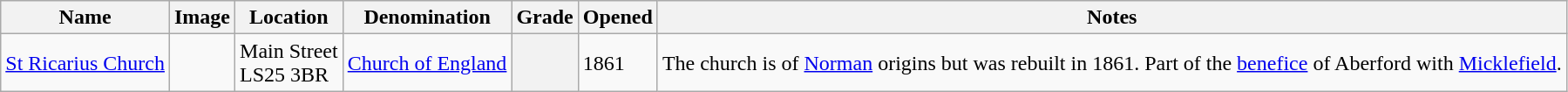<table class="wikitable sortable">
<tr>
<th>Name</th>
<th class="unsortable">Image</th>
<th>Location</th>
<th>Denomination</th>
<th>Grade</th>
<th>Opened</th>
<th class="unsortable">Notes</th>
</tr>
<tr>
<td><a href='#'>St Ricarius Church</a></td>
<td></td>
<td>Main Street<br>LS25 3BR</td>
<td><a href='#'>Church of England</a></td>
<th></th>
<td>1861</td>
<td>The church is of <a href='#'>Norman</a> origins but was rebuilt in 1861. Part of the <a href='#'>benefice</a> of Aberford with <a href='#'>Micklefield</a>.</td>
</tr>
</table>
